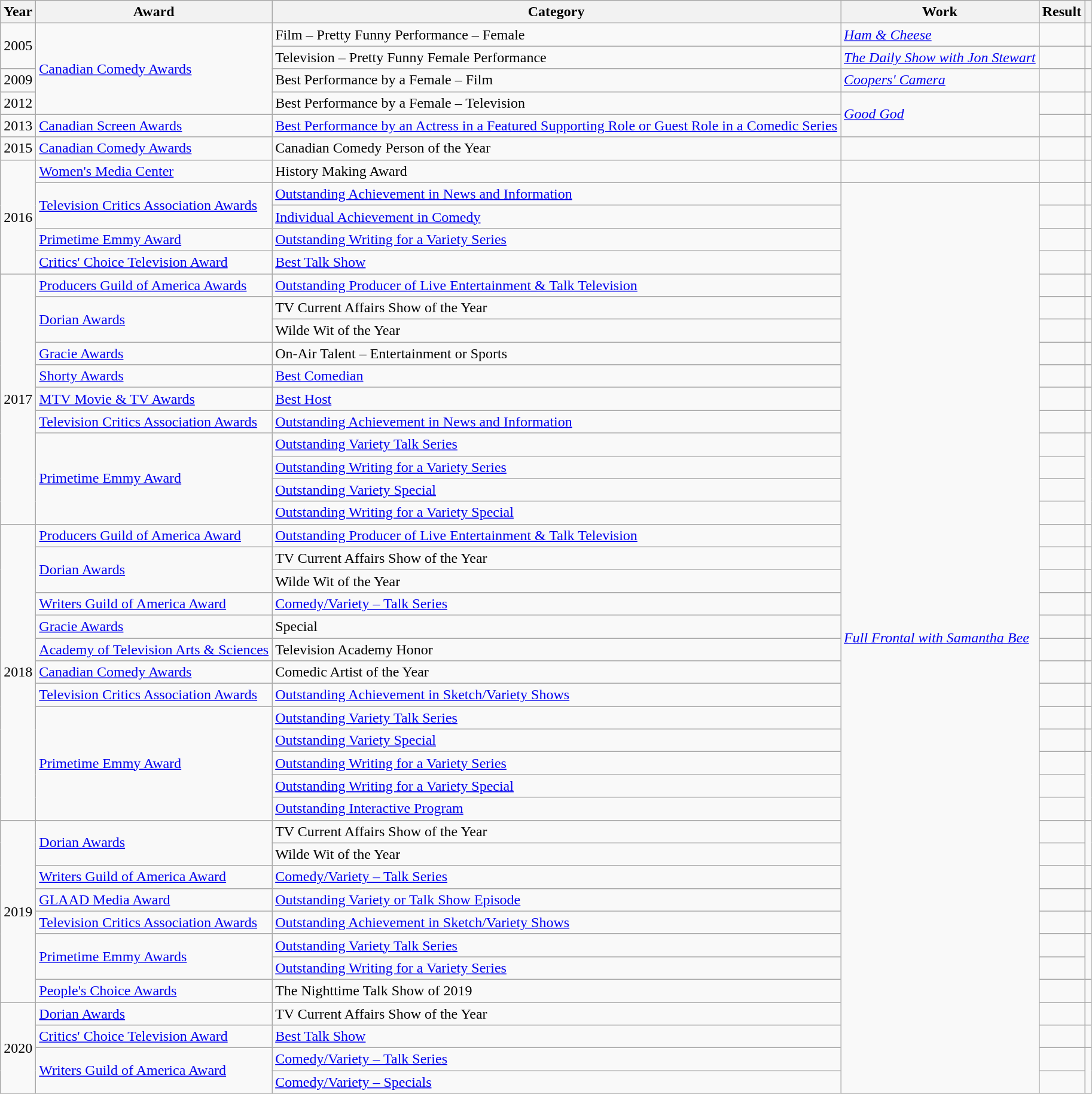<table class="wikitable sortable">
<tr>
<th>Year</th>
<th>Award</th>
<th>Category</th>
<th>Work</th>
<th>Result</th>
<th scope="col" class="unsortable"></th>
</tr>
<tr>
<td rowspan="2">2005</td>
<td rowspan="4"><a href='#'>Canadian Comedy Awards</a></td>
<td>Film – Pretty Funny Performance – Female</td>
<td><em><a href='#'>Ham & Cheese</a></em></td>
<td></td>
<td></td>
</tr>
<tr>
<td>Television – Pretty Funny Female Performance</td>
<td><em><a href='#'>The Daily Show with Jon Stewart</a></em></td>
<td></td>
<td></td>
</tr>
<tr>
<td>2009</td>
<td>Best Performance by a Female – Film</td>
<td><em><a href='#'>Coopers' Camera</a></em></td>
<td></td>
<td></td>
</tr>
<tr>
<td>2012</td>
<td>Best Performance by a Female – Television</td>
<td rowspan="2"><em><a href='#'>Good God</a></em></td>
<td></td>
<td></td>
</tr>
<tr>
<td>2013</td>
<td><a href='#'>Canadian Screen Awards</a></td>
<td><a href='#'>Best Performance by an Actress in a Featured Supporting Role or Guest Role in a Comedic Series</a></td>
<td></td>
<td></td>
</tr>
<tr>
<td>2015</td>
<td><a href='#'>Canadian Comedy Awards</a></td>
<td>Canadian Comedy Person of the Year</td>
<td></td>
<td></td>
<td></td>
</tr>
<tr>
<td rowspan="5">2016</td>
<td><a href='#'>Women's Media Center</a></td>
<td>History Making Award</td>
<td></td>
<td></td>
<td></td>
</tr>
<tr>
<td rowspan="2"><a href='#'>Television Critics Association Awards</a></td>
<td><a href='#'>Outstanding Achievement in News and Information</a></td>
<td rowspan="41"><em><a href='#'>Full Frontal with Samantha Bee</a></em></td>
<td></td>
<td></td>
</tr>
<tr>
<td><a href='#'>Individual Achievement in Comedy</a></td>
<td></td>
<td></td>
</tr>
<tr>
<td><a href='#'>Primetime Emmy Award</a></td>
<td><a href='#'>Outstanding Writing for a Variety Series</a></td>
<td></td>
<td></td>
</tr>
<tr>
<td><a href='#'>Critics' Choice Television Award</a></td>
<td><a href='#'>Best Talk Show</a></td>
<td></td>
<td></td>
</tr>
<tr>
<td rowspan="11">2017</td>
<td><a href='#'>Producers Guild of America Awards</a></td>
<td><a href='#'>Outstanding Producer of Live Entertainment & Talk Television</a></td>
<td></td>
<td></td>
</tr>
<tr>
<td rowspan="2"><a href='#'>Dorian Awards</a></td>
<td>TV Current Affairs Show of the Year</td>
<td></td>
<td></td>
</tr>
<tr>
<td>Wilde Wit of the Year</td>
<td></td>
<td></td>
</tr>
<tr>
<td><a href='#'>Gracie Awards</a></td>
<td>On-Air Talent – Entertainment or Sports</td>
<td></td>
<td></td>
</tr>
<tr>
<td><a href='#'>Shorty Awards</a></td>
<td><a href='#'>Best Comedian</a></td>
<td></td>
<td></td>
</tr>
<tr>
<td><a href='#'>MTV Movie & TV Awards</a></td>
<td><a href='#'>Best Host</a></td>
<td></td>
<td></td>
</tr>
<tr>
<td><a href='#'>Television Critics Association Awards</a></td>
<td><a href='#'>Outstanding Achievement in News and Information</a></td>
<td></td>
<td></td>
</tr>
<tr>
<td rowspan="4"><a href='#'>Primetime Emmy Award</a></td>
<td><a href='#'>Outstanding Variety Talk Series</a></td>
<td></td>
<td rowspan="4"></td>
</tr>
<tr>
<td><a href='#'>Outstanding Writing for a Variety Series</a></td>
<td></td>
</tr>
<tr>
<td><a href='#'>Outstanding Variety Special</a></td>
<td></td>
</tr>
<tr>
<td><a href='#'>Outstanding Writing for a Variety Special</a></td>
<td></td>
</tr>
<tr>
<td rowspan="13">2018</td>
<td><a href='#'>Producers Guild of America Award</a></td>
<td><a href='#'>Outstanding Producer of Live Entertainment & Talk Television</a></td>
<td></td>
<td></td>
</tr>
<tr>
<td rowspan="2"><a href='#'>Dorian Awards</a></td>
<td>TV Current Affairs Show of the Year</td>
<td></td>
<td></td>
</tr>
<tr>
<td>Wilde Wit of the Year</td>
<td></td>
<td></td>
</tr>
<tr>
<td><a href='#'>Writers Guild of America Award</a></td>
<td><a href='#'>Comedy/Variety – Talk Series</a></td>
<td></td>
<td></td>
</tr>
<tr>
<td><a href='#'>Gracie Awards</a></td>
<td>Special</td>
<td></td>
<td></td>
</tr>
<tr>
<td><a href='#'>Academy of Television Arts & Sciences</a></td>
<td>Television Academy Honor</td>
<td></td>
<td></td>
</tr>
<tr>
<td><a href='#'>Canadian Comedy Awards</a></td>
<td>Comedic Artist of the Year</td>
<td></td>
<td></td>
</tr>
<tr>
<td><a href='#'>Television Critics Association Awards</a></td>
<td><a href='#'>Outstanding Achievement in Sketch/Variety Shows</a></td>
<td></td>
<td></td>
</tr>
<tr>
<td rowspan="5"><a href='#'>Primetime Emmy Award</a></td>
<td><a href='#'>Outstanding Variety Talk Series</a></td>
<td></td>
<td></td>
</tr>
<tr>
<td><a href='#'>Outstanding Variety Special</a></td>
<td></td>
<td></td>
</tr>
<tr>
<td><a href='#'>Outstanding Writing for a Variety Series</a></td>
<td></td>
<td rowspan="3"></td>
</tr>
<tr>
<td><a href='#'>Outstanding Writing for a Variety Special</a></td>
<td></td>
</tr>
<tr>
<td><a href='#'>Outstanding Interactive Program</a></td>
<td></td>
</tr>
<tr>
<td rowspan="8">2019</td>
<td rowspan="2"><a href='#'>Dorian Awards</a></td>
<td>TV Current Affairs Show of the Year</td>
<td></td>
<td rowspan="2"></td>
</tr>
<tr>
<td>Wilde Wit of the Year</td>
<td></td>
</tr>
<tr>
<td><a href='#'>Writers Guild of America Award</a></td>
<td><a href='#'>Comedy/Variety – Talk Series</a></td>
<td></td>
<td></td>
</tr>
<tr>
<td><a href='#'>GLAAD Media Award</a></td>
<td><a href='#'>Outstanding Variety or Talk Show Episode</a></td>
<td></td>
<td></td>
</tr>
<tr>
<td><a href='#'>Television Critics Association Awards</a></td>
<td><a href='#'>Outstanding Achievement in Sketch/Variety Shows</a></td>
<td></td>
<td></td>
</tr>
<tr>
<td rowspan="2"><a href='#'>Primetime Emmy Awards</a></td>
<td><a href='#'>Outstanding Variety Talk Series</a></td>
<td></td>
<td rowspan="2"></td>
</tr>
<tr>
<td><a href='#'>Outstanding Writing for a Variety Series</a></td>
<td></td>
</tr>
<tr>
<td><a href='#'>People's Choice Awards</a></td>
<td>The Nighttime Talk Show of 2019</td>
<td></td>
<td></td>
</tr>
<tr>
<td rowspan="4">2020</td>
<td><a href='#'>Dorian Awards</a></td>
<td>TV Current Affairs Show of the Year</td>
<td></td>
<td></td>
</tr>
<tr>
<td><a href='#'>Critics' Choice Television Award</a></td>
<td><a href='#'>Best Talk Show</a></td>
<td></td>
<td></td>
</tr>
<tr>
<td rowspan="2"><a href='#'>Writers Guild of America Award</a></td>
<td><a href='#'>Comedy/Variety – Talk Series</a></td>
<td></td>
<td rowspan="2"></td>
</tr>
<tr>
<td><a href='#'>Comedy/Variety – Specials</a></td>
<td></td>
</tr>
</table>
